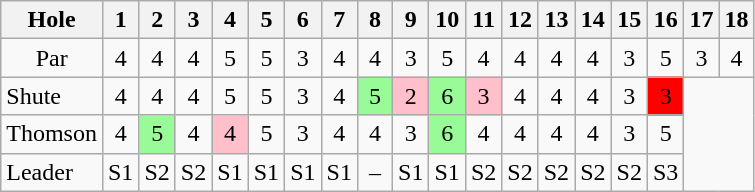<table class="wikitable" style="text-align:center">
<tr>
<th>Hole</th>
<th> 1 </th>
<th> 2 </th>
<th> 3 </th>
<th> 4 </th>
<th> 5 </th>
<th> 6 </th>
<th> 7 </th>
<th> 8 </th>
<th> 9 </th>
<th>10</th>
<th>11</th>
<th>12</th>
<th>13</th>
<th>14</th>
<th>15</th>
<th>16</th>
<th>17</th>
<th>18</th>
</tr>
<tr>
<td>Par</td>
<td>4</td>
<td>4</td>
<td>4</td>
<td>5</td>
<td>5</td>
<td>3</td>
<td>4</td>
<td>4</td>
<td>3</td>
<td>5</td>
<td>4</td>
<td>4</td>
<td>4</td>
<td>4</td>
<td>3</td>
<td>5</td>
<td>3</td>
<td>4</td>
</tr>
<tr>
<td align=left>Shute</td>
<td>4</td>
<td>4</td>
<td>4</td>
<td>5</td>
<td>5</td>
<td>3</td>
<td>4</td>
<td style="background: PaleGreen;">5</td>
<td style="background: Pink;">2</td>
<td style="background: PaleGreen;">6</td>
<td style="background: Pink;">3</td>
<td>4</td>
<td>4</td>
<td>4</td>
<td>3</td>
<td style="background: Red;">3</td>
<td rowspan=3 colspan=2></td>
</tr>
<tr>
<td align=left>Thomson</td>
<td>4</td>
<td style="background: PaleGreen;">5</td>
<td>4</td>
<td style="background: Pink;">4</td>
<td>5</td>
<td>3</td>
<td>4</td>
<td>4</td>
<td>3</td>
<td style="background: PaleGreen;">6</td>
<td>4</td>
<td>4</td>
<td>4</td>
<td>4</td>
<td>3</td>
<td>5</td>
</tr>
<tr>
<td align=left>Leader</td>
<td>S1</td>
<td>S2</td>
<td>S2</td>
<td>S1</td>
<td>S1</td>
<td>S1</td>
<td>S1</td>
<td>–</td>
<td>S1</td>
<td>S1</td>
<td>S2</td>
<td>S2</td>
<td>S2</td>
<td>S2</td>
<td>S2</td>
<td>S3</td>
</tr>
</table>
